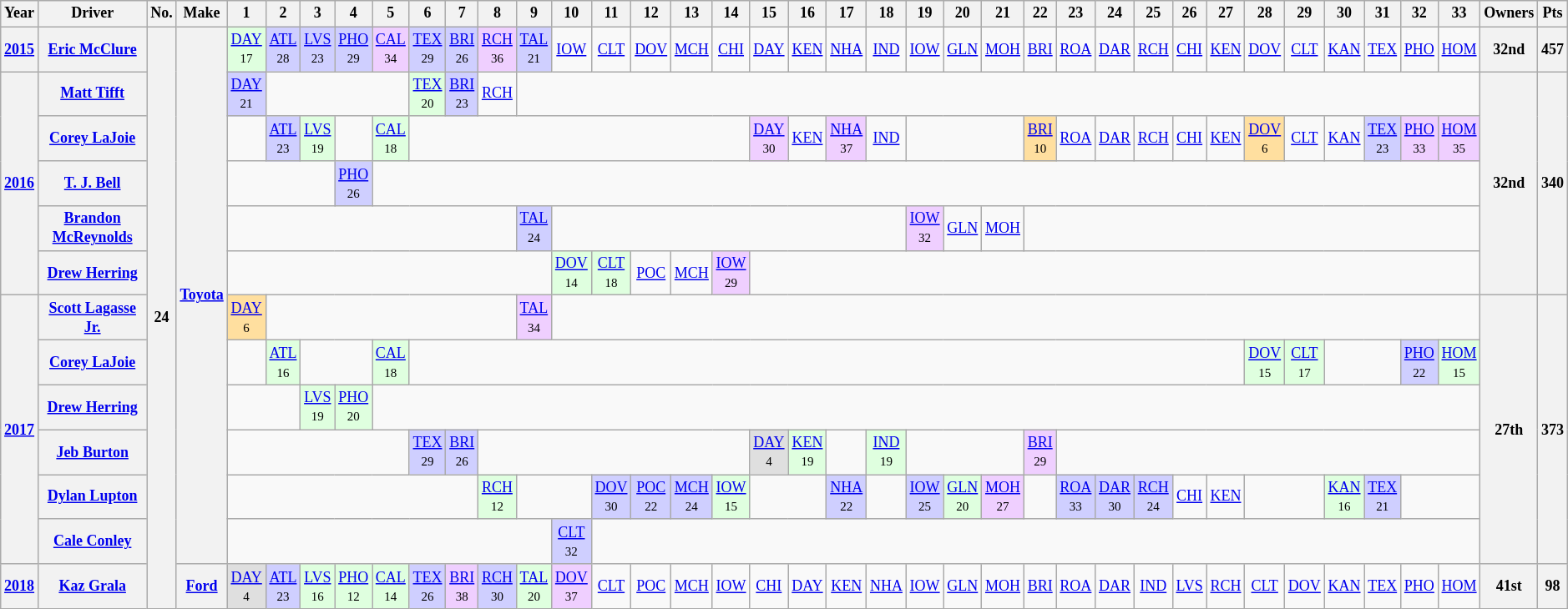<table class="wikitable" style="text-align:center; font-size:75%">
<tr>
<th>Year</th>
<th>Driver</th>
<th>No.</th>
<th>Make</th>
<th>1</th>
<th>2</th>
<th>3</th>
<th>4</th>
<th>5</th>
<th>6</th>
<th>7</th>
<th>8</th>
<th>9</th>
<th>10</th>
<th>11</th>
<th>12</th>
<th>13</th>
<th>14</th>
<th>15</th>
<th>16</th>
<th>17</th>
<th>18</th>
<th>19</th>
<th>20</th>
<th>21</th>
<th>22</th>
<th>23</th>
<th>24</th>
<th>25</th>
<th>26</th>
<th>27</th>
<th>28</th>
<th>29</th>
<th>30</th>
<th>31</th>
<th>32</th>
<th>33</th>
<th>Owners</th>
<th>Pts</th>
</tr>
<tr>
<th><a href='#'>2015</a></th>
<th><a href='#'>Eric McClure</a></th>
<th rowspan=13>24</th>
<th rowspan=12><a href='#'>Toyota</a></th>
<td style="background:#DFFFDF;"><a href='#'>DAY</a><br><small>17</small></td>
<td style="background:#CFCFFF;"><a href='#'>ATL</a><br><small>28</small></td>
<td style="background:#CFCFFF;"><a href='#'>LVS</a><br><small>23</small></td>
<td style="background:#CFCFFF;"><a href='#'>PHO</a><br><small>29</small></td>
<td style="background:#EFCFFF;"><a href='#'>CAL</a><br><small>34</small></td>
<td style="background:#CFCFFF;"><a href='#'>TEX</a><br><small>29</small></td>
<td style="background:#CFCFFF;"><a href='#'>BRI</a><br><small>26</small></td>
<td style="background:#EFCFFF;"><a href='#'>RCH</a><br><small>36</small></td>
<td style="background:#CFCFFF;"><a href='#'>TAL</a><br><small>21</small></td>
<td><a href='#'>IOW</a></td>
<td><a href='#'>CLT</a></td>
<td><a href='#'>DOV</a></td>
<td><a href='#'>MCH</a></td>
<td><a href='#'>CHI</a></td>
<td><a href='#'>DAY</a></td>
<td><a href='#'>KEN</a></td>
<td><a href='#'>NHA</a></td>
<td><a href='#'>IND</a></td>
<td><a href='#'>IOW</a></td>
<td><a href='#'>GLN</a></td>
<td><a href='#'>MOH</a></td>
<td><a href='#'>BRI</a></td>
<td><a href='#'>ROA</a></td>
<td><a href='#'>DAR</a></td>
<td><a href='#'>RCH</a></td>
<td><a href='#'>CHI</a></td>
<td><a href='#'>KEN</a></td>
<td><a href='#'>DOV</a></td>
<td><a href='#'>CLT</a></td>
<td><a href='#'>KAN</a></td>
<td><a href='#'>TEX</a></td>
<td><a href='#'>PHO</a></td>
<td><a href='#'>HOM</a></td>
<th>32nd</th>
<th>457</th>
</tr>
<tr>
<th rowspan=5><a href='#'>2016</a></th>
<th><a href='#'>Matt Tifft</a></th>
<td style="background:#CFCFFF;"><a href='#'>DAY</a><br><small>21</small></td>
<td colspan=4></td>
<td style="background:#DFFFDF;"><a href='#'>TEX</a><br><small>20</small></td>
<td style="background:#CFCFFF;"><a href='#'>BRI</a><br><small>23</small></td>
<td><a href='#'>RCH</a></td>
<td colspan=25></td>
<th rowspan=5>32nd</th>
<th rowspan=5>340</th>
</tr>
<tr>
<th><a href='#'>Corey LaJoie</a></th>
<td colspan=1></td>
<td style="background:#CFCFFF;"><a href='#'>ATL</a><br><small>23</small></td>
<td style="background:#DFFFDF;"><a href='#'>LVS</a><br><small>19</small></td>
<td colspan=1></td>
<td style="background:#DFFFDF;"><a href='#'>CAL</a><br><small>18</small></td>
<td colspan=9></td>
<td style="background:#EFCFFF;"><a href='#'>DAY</a><br><small>30</small></td>
<td><a href='#'>KEN</a></td>
<td style="background:#EFCFFF;"><a href='#'>NHA</a><br><small>37</small></td>
<td><a href='#'>IND</a></td>
<td colspan=3></td>
<td style="background:#FFDF9F;"><a href='#'>BRI</a><br><small>10</small></td>
<td><a href='#'>ROA</a></td>
<td><a href='#'>DAR</a></td>
<td><a href='#'>RCH</a></td>
<td><a href='#'>CHI</a></td>
<td><a href='#'>KEN</a></td>
<td style="background:#FFDF9F;"><a href='#'>DOV</a><br><small>6</small></td>
<td><a href='#'>CLT</a></td>
<td><a href='#'>KAN</a></td>
<td style="background:#CFCFFF;"><a href='#'>TEX</a><br><small>23</small></td>
<td style="background:#EFCFFF;"><a href='#'>PHO</a><br><small>33</small></td>
<td style="background:#EFCFFF;"><a href='#'>HOM</a><br><small>35</small></td>
</tr>
<tr>
<th><a href='#'>T. J. Bell</a></th>
<td colspan=3></td>
<td style="background:#CFCFFF;"><a href='#'>PHO</a><br><small>26</small></td>
<td colspan=31></td>
</tr>
<tr>
<th><a href='#'>Brandon McReynolds</a></th>
<td colspan=8></td>
<td style="background:#CFCFFF;"><a href='#'>TAL</a><br><small>24</small></td>
<td colspan=9></td>
<td style="background:#EFCFFF;"><a href='#'>IOW</a><br><small>32</small></td>
<td><a href='#'>GLN</a></td>
<td><a href='#'>MOH</a></td>
<td colspan=12></td>
</tr>
<tr>
<th><a href='#'>Drew Herring</a></th>
<td colspan=9></td>
<td style="background:#DFFFDF;"><a href='#'>DOV</a><br><small>14</small></td>
<td style="background:#DFFFDF;"><a href='#'>CLT</a><br><small>18</small></td>
<td><a href='#'>POC</a></td>
<td><a href='#'>MCH</a></td>
<td style="background:#EFCFFF;"><a href='#'>IOW</a><br><small>29</small></td>
<td colspan=19></td>
</tr>
<tr>
<th rowspan=6><a href='#'>2017</a></th>
<th><a href='#'>Scott Lagasse Jr.</a></th>
<td style="background:#FFDF9F;"><a href='#'>DAY</a><br><small>6</small></td>
<td colspan=7></td>
<td style="background:#EFCFFF;"><a href='#'>TAL</a><br><small>34</small></td>
<td colspan=24></td>
<th rowspan=6>27th</th>
<th rowspan=6>373</th>
</tr>
<tr>
<th><a href='#'>Corey LaJoie</a></th>
<td colspan=1></td>
<td style="background:#DFFFDF;"><a href='#'>ATL</a><br><small>16</small></td>
<td colspan=2></td>
<td style="background:#DFFFDF;"><a href='#'>CAL</a><br><small>18</small></td>
<td colspan=22></td>
<td style="background:#DFFFDF;"><a href='#'>DOV</a><br><small>15</small></td>
<td style="background:#DFFFDF;"><a href='#'>CLT</a><br><small>17</small></td>
<td colspan=2></td>
<td style="background:#CFCFFF;"><a href='#'>PHO</a><br><small>22</small></td>
<td style="background:#DFFFDF;"><a href='#'>HOM</a><br><small>15</small></td>
</tr>
<tr>
<th><a href='#'>Drew Herring</a></th>
<td colspan=2></td>
<td style="background:#DFFFDF;"><a href='#'>LVS</a><br><small>19</small></td>
<td style="background:#DFFFDF;"><a href='#'>PHO</a><br><small>20</small></td>
<td colspan=29></td>
</tr>
<tr>
<th><a href='#'>Jeb Burton</a></th>
<td colspan=5></td>
<td style="background:#CFCFFF;"><a href='#'>TEX</a><br><small>29</small></td>
<td style="background:#CFCFFF;"><a href='#'>BRI</a><br><small>26</small></td>
<td colspan=7></td>
<td style="background:#DFDFDF;"><a href='#'>DAY</a><br><small>4</small></td>
<td style="background:#DFFFDF;"><a href='#'>KEN</a><br><small>19</small></td>
<td colspan=1></td>
<td style="background:#DFFFDF;"><a href='#'>IND</a><br><small>19</small></td>
<td colspan=3></td>
<td style="background:#EFCFFF;"><a href='#'>BRI</a><br><small>29</small></td>
<td colspan=11></td>
</tr>
<tr>
<th><a href='#'>Dylan Lupton</a></th>
<td colspan=7></td>
<td style="background:#DFFFDF;"><a href='#'>RCH</a><br><small>12</small></td>
<td colspan=2></td>
<td style="background:#CFCFFF;"><a href='#'>DOV</a><br><small>30</small></td>
<td style="background:#CFCFFF;"><a href='#'>POC</a><br><small>22</small></td>
<td style="background:#CFCFFF;"><a href='#'>MCH</a><br><small>24</small></td>
<td style="background:#DFFFDF;"><a href='#'>IOW</a><br><small>15</small></td>
<td colspan=2></td>
<td style="background:#CFCFFF;"><a href='#'>NHA</a><br><small>22</small></td>
<td colspan=1></td>
<td style="background:#CFCFFF;"><a href='#'>IOW</a><br><small>25</small></td>
<td style="background:#DFFFDF;"><a href='#'>GLN</a><br><small>20</small></td>
<td style="background:#EFCFFF;"><a href='#'>MOH</a><br><small>27</small></td>
<td colspan=1></td>
<td style="background:#CFCFFF;"><a href='#'>ROA</a><br><small>33</small></td>
<td style="background:#CFCFFF;"><a href='#'>DAR</a><br><small>30</small></td>
<td style="background:#CFCFFF;"><a href='#'>RCH</a><br><small>24</small></td>
<td><a href='#'>CHI</a></td>
<td><a href='#'>KEN</a></td>
<td colspan=2></td>
<td style="background:#DFFFDF;"><a href='#'>KAN</a><br><small>16</small></td>
<td style="background:#CFCFFF;"><a href='#'>TEX</a><br><small>21</small></td>
<td colspan=2></td>
</tr>
<tr>
<th><a href='#'>Cale Conley</a></th>
<td colspan=9></td>
<td style="background:#CFCFFF;"><a href='#'>CLT</a><br><small>32</small></td>
<td colspan=23></td>
</tr>
<tr>
<th><a href='#'>2018</a></th>
<th><a href='#'>Kaz Grala</a></th>
<th><a href='#'>Ford</a></th>
<td style="background:#DFDFDF;"><a href='#'>DAY</a><br><small>4</small></td>
<td style="background:#CFCFFF;"><a href='#'>ATL</a><br><small>23</small></td>
<td style="background:#DFFFDF;"><a href='#'>LVS</a><br><small>16</small></td>
<td style="background:#DFFFDF;"><a href='#'>PHO</a><br><small>12</small></td>
<td style="background:#DFFFDF;"><a href='#'>CAL</a><br><small>14</small></td>
<td style="background:#CFCFFF;"><a href='#'>TEX</a><br><small>26</small></td>
<td style="background:#EFCFFF;"><a href='#'>BRI</a><br><small>38</small></td>
<td style="background:#CFCFFF;"><a href='#'>RCH</a><br><small>30</small></td>
<td style="background:#DFFFDF;"><a href='#'>TAL</a><br><small>20</small></td>
<td style="background:#EFCFFF;"><a href='#'>DOV</a><br><small>37</small></td>
<td><a href='#'>CLT</a></td>
<td><a href='#'>POC</a></td>
<td><a href='#'>MCH</a></td>
<td><a href='#'>IOW</a></td>
<td><a href='#'>CHI</a></td>
<td><a href='#'>DAY</a></td>
<td><a href='#'>KEN</a></td>
<td><a href='#'>NHA</a></td>
<td><a href='#'>IOW</a></td>
<td><a href='#'>GLN</a></td>
<td><a href='#'>MOH</a></td>
<td><a href='#'>BRI</a></td>
<td><a href='#'>ROA</a></td>
<td><a href='#'>DAR</a></td>
<td><a href='#'>IND</a></td>
<td><a href='#'>LVS</a></td>
<td><a href='#'>RCH</a></td>
<td><a href='#'>CLT</a></td>
<td><a href='#'>DOV</a></td>
<td><a href='#'>KAN</a></td>
<td><a href='#'>TEX</a></td>
<td><a href='#'>PHO</a></td>
<td><a href='#'>HOM</a></td>
<th>41st</th>
<th>98</th>
</tr>
</table>
